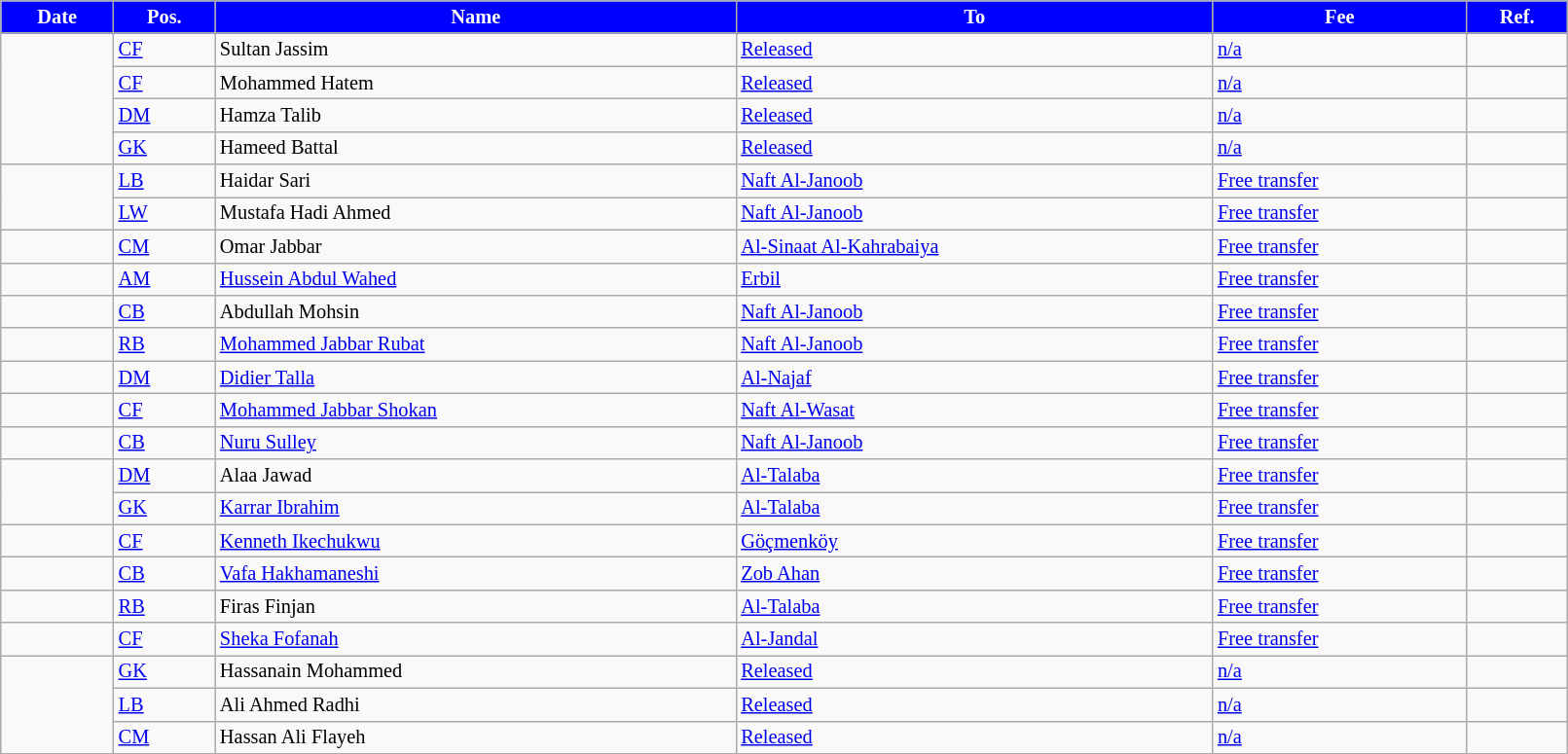<table class="wikitable sortable" style="width:85%; text-align:center; font-size:85%; text-align:left;">
<tr>
<th style="color:white; background:blue;">Date</th>
<th style="color:white; background:blue;">Pos.</th>
<th style="color:white; background:blue;">Name</th>
<th style="color:white; background:blue;">To</th>
<th style="color:white; background:blue;">Fee</th>
<th style="color:white; background:blue;">Ref.</th>
</tr>
<tr>
<td rowspan="4"></td>
<td><a href='#'>CF</a></td>
<td> Sultan Jassim</td>
<td><a href='#'>Released</a></td>
<td><a href='#'>n/a</a></td>
<td></td>
</tr>
<tr>
<td><a href='#'>CF</a></td>
<td> Mohammed Hatem</td>
<td><a href='#'>Released</a></td>
<td><a href='#'>n/a</a></td>
<td></td>
</tr>
<tr>
<td><a href='#'>DM</a></td>
<td> Hamza Talib</td>
<td><a href='#'>Released</a></td>
<td><a href='#'>n/a</a></td>
<td></td>
</tr>
<tr>
<td><a href='#'>GK</a></td>
<td> Hameed Battal</td>
<td><a href='#'>Released</a></td>
<td><a href='#'>n/a</a></td>
<td></td>
</tr>
<tr>
<td rowspan="2"></td>
<td><a href='#'>LB</a></td>
<td> Haidar Sari</td>
<td> <a href='#'>Naft Al-Janoob</a></td>
<td><a href='#'>Free transfer</a></td>
<td></td>
</tr>
<tr>
<td><a href='#'>LW</a></td>
<td> Mustafa Hadi Ahmed</td>
<td> <a href='#'>Naft Al-Janoob</a></td>
<td><a href='#'>Free transfer</a></td>
<td></td>
</tr>
<tr>
<td rowspan="1"></td>
<td><a href='#'>CM</a></td>
<td> Omar Jabbar</td>
<td> <a href='#'>Al-Sinaat Al-Kahrabaiya</a></td>
<td><a href='#'>Free transfer</a></td>
<td></td>
</tr>
<tr>
<td></td>
<td><a href='#'>AM</a></td>
<td> <a href='#'>Hussein Abdul Wahed</a></td>
<td> <a href='#'>Erbil</a></td>
<td rowspan="1"><a href='#'>Free transfer</a></td>
<td></td>
</tr>
<tr>
<td></td>
<td><a href='#'>CB</a></td>
<td> Abdullah Mohsin</td>
<td> <a href='#'>Naft Al-Janoob</a></td>
<td><a href='#'>Free transfer</a></td>
<td></td>
</tr>
<tr>
<td></td>
<td><a href='#'>RB</a></td>
<td> <a href='#'>Mohammed Jabbar Rubat</a></td>
<td> <a href='#'>Naft Al-Janoob</a></td>
<td><a href='#'>Free transfer</a></td>
<td></td>
</tr>
<tr>
<td></td>
<td><a href='#'>DM</a></td>
<td> <a href='#'>Didier Talla</a></td>
<td> <a href='#'>Al-Najaf</a></td>
<td><a href='#'>Free transfer</a></td>
<td></td>
</tr>
<tr>
<td></td>
<td><a href='#'>CF</a></td>
<td> <a href='#'>Mohammed Jabbar Shokan</a></td>
<td> <a href='#'>Naft Al-Wasat</a></td>
<td><a href='#'>Free transfer</a></td>
<td></td>
</tr>
<tr>
<td></td>
<td><a href='#'>CB</a></td>
<td> <a href='#'>Nuru Sulley</a></td>
<td> <a href='#'>Naft Al-Janoob</a></td>
<td><a href='#'>Free transfer</a></td>
<td></td>
</tr>
<tr>
<td rowspan="2"></td>
<td><a href='#'>DM</a></td>
<td> Alaa Jawad</td>
<td> <a href='#'>Al-Talaba</a></td>
<td><a href='#'>Free transfer</a></td>
<td></td>
</tr>
<tr>
<td><a href='#'>GK</a></td>
<td> <a href='#'>Karrar Ibrahim</a></td>
<td> <a href='#'>Al-Talaba</a></td>
<td><a href='#'>Free transfer</a></td>
<td></td>
</tr>
<tr>
<td rowspan="1"></td>
<td><a href='#'>CF</a></td>
<td> <a href='#'>Kenneth Ikechukwu</a></td>
<td> <a href='#'>Göçmenköy</a></td>
<td><a href='#'>Free transfer</a></td>
<td></td>
</tr>
<tr>
<td rowspan="1"></td>
<td><a href='#'>CB</a></td>
<td> <a href='#'>Vafa Hakhamaneshi</a></td>
<td> <a href='#'>Zob Ahan</a></td>
<td><a href='#'>Free transfer</a></td>
<td></td>
</tr>
<tr>
<td></td>
<td><a href='#'>RB</a></td>
<td> Firas Finjan</td>
<td> <a href='#'>Al-Talaba</a></td>
<td rowspan="1"><a href='#'>Free transfer</a></td>
<td></td>
</tr>
<tr>
<td></td>
<td><a href='#'>CF</a></td>
<td> <a href='#'>Sheka Fofanah</a></td>
<td> <a href='#'>Al-Jandal</a></td>
<td><a href='#'>Free transfer</a></td>
<td></td>
</tr>
<tr>
<td rowspan="3"></td>
<td><a href='#'>GK</a></td>
<td> Hassanain Mohammed</td>
<td><a href='#'>Released</a></td>
<td><a href='#'>n/a</a></td>
<td></td>
</tr>
<tr>
<td><a href='#'>LB</a></td>
<td> Ali Ahmed Radhi</td>
<td><a href='#'>Released</a></td>
<td><a href='#'>n/a</a></td>
<td></td>
</tr>
<tr>
<td><a href='#'>CM</a></td>
<td> Hassan Ali Flayeh</td>
<td><a href='#'>Released</a></td>
<td><a href='#'>n/a</a></td>
<td></td>
</tr>
<tr>
</tr>
</table>
